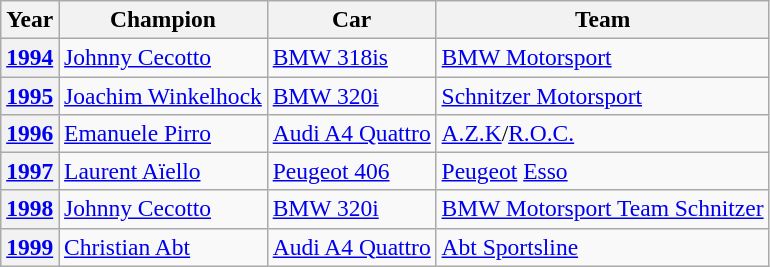<table class="wikitable" style="font-size: 98%;">
<tr>
<th>Year</th>
<th>Champion</th>
<th>Car</th>
<th>Team</th>
</tr>
<tr>
<th><a href='#'>1994</a></th>
<td> <a href='#'>Johnny Cecotto</a></td>
<td><a href='#'>BMW 318is</a></td>
<td><a href='#'>BMW Motorsport</a></td>
</tr>
<tr>
<th><a href='#'>1995</a></th>
<td> <a href='#'>Joachim Winkelhock</a></td>
<td><a href='#'>BMW 320i</a></td>
<td><a href='#'>Schnitzer Motorsport</a></td>
</tr>
<tr>
<th><a href='#'>1996</a></th>
<td> <a href='#'>Emanuele Pirro</a></td>
<td><a href='#'>Audi A4 Quattro</a></td>
<td><a href='#'>A.Z.K</a>/<a href='#'>R.O.C.</a></td>
</tr>
<tr>
<th><a href='#'>1997</a></th>
<td> <a href='#'>Laurent Aïello</a></td>
<td><a href='#'>Peugeot 406</a></td>
<td><a href='#'>Peugeot</a> <a href='#'>Esso</a></td>
</tr>
<tr>
<th><a href='#'>1998</a></th>
<td> <a href='#'>Johnny Cecotto</a></td>
<td><a href='#'>BMW 320i</a></td>
<td><a href='#'>BMW Motorsport Team Schnitzer</a></td>
</tr>
<tr>
<th><a href='#'>1999</a></th>
<td> <a href='#'>Christian Abt</a></td>
<td><a href='#'>Audi A4 Quattro</a></td>
<td><a href='#'>Abt Sportsline</a></td>
</tr>
</table>
